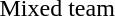<table>
<tr>
<td>Mixed team<br></td>
<td> <br> </td>
<td> <br> </td>
<td> <br> </td>
</tr>
</table>
